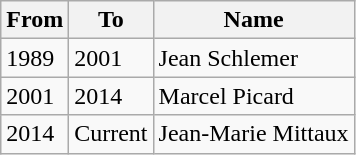<table class="wikitable">
<tr>
<th>From</th>
<th>To</th>
<th>Name</th>
</tr>
<tr>
<td>1989</td>
<td>2001</td>
<td>Jean Schlemer</td>
</tr>
<tr>
<td>2001</td>
<td>2014</td>
<td>Marcel Picard</td>
</tr>
<tr>
<td>2014</td>
<td>Current</td>
<td>Jean-Marie Mittaux</td>
</tr>
</table>
